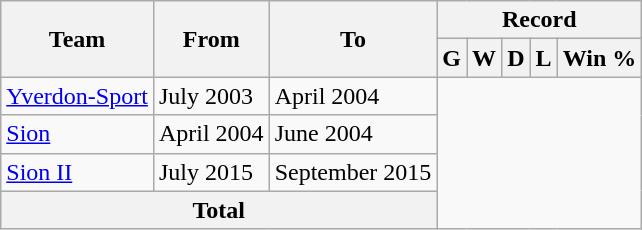<table class="wikitable" style="text-align: center">
<tr>
<th rowspan="2">Team</th>
<th rowspan="2">From</th>
<th rowspan="2">To</th>
<th colspan="5">Record</th>
</tr>
<tr>
<th>G</th>
<th>W</th>
<th>D</th>
<th>L</th>
<th>Win %</th>
</tr>
<tr>
<td align="left"><a href='#'>Yverdon-Sport</a></td>
<td align="left">July 2003</td>
<td align="left">April 2004<br></td>
</tr>
<tr>
<td align=left><a href='#'>Sion</a></td>
<td align=left>April 2004</td>
<td align=left>June 2004<br></td>
</tr>
<tr>
<td align=left><a href='#'>Sion II</a></td>
<td align=left>July 2015</td>
<td align=left>September 2015<br></td>
</tr>
<tr>
<th colspan="3">Total<br></th>
</tr>
</table>
